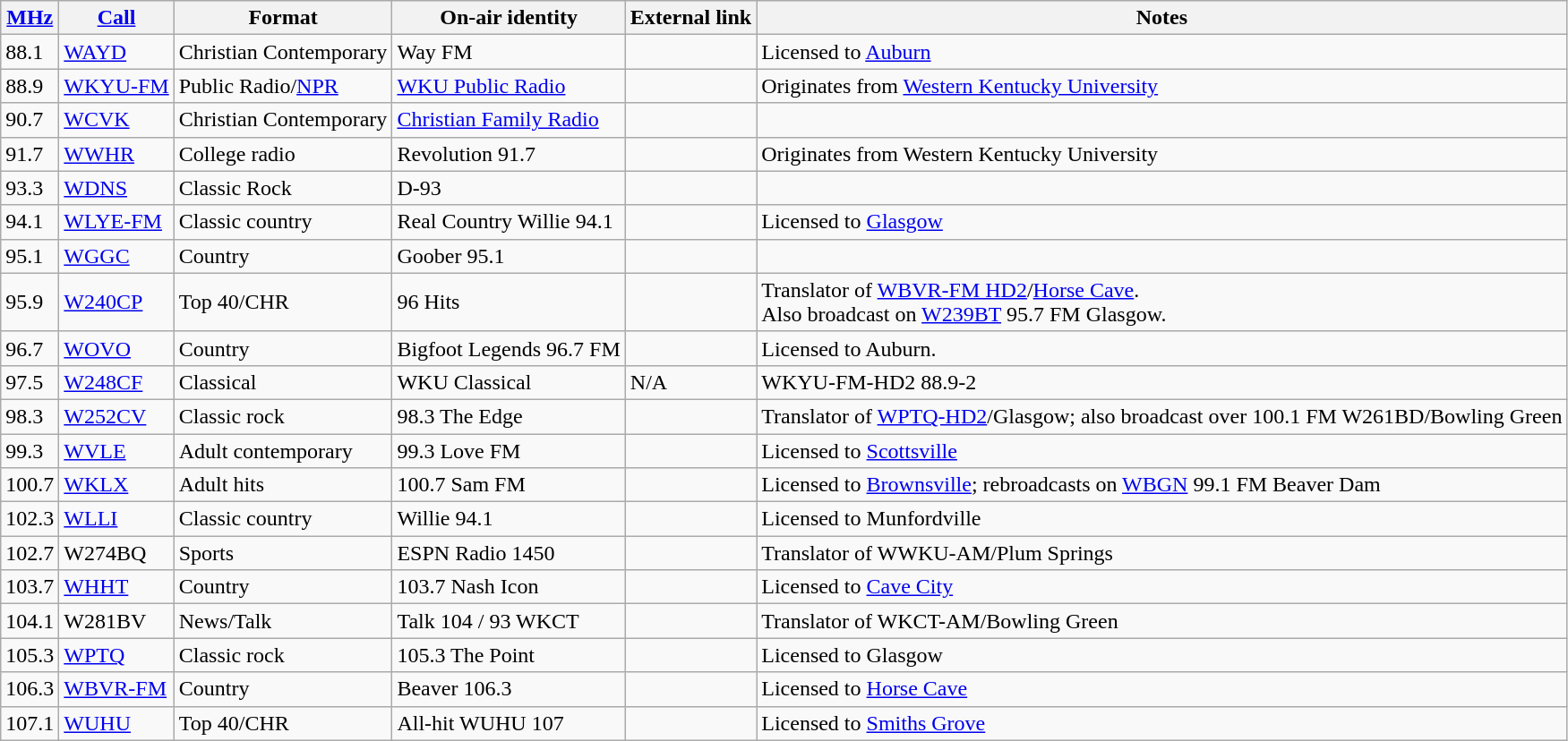<table class="wikitable sortable">
<tr>
<th><a href='#'>MHz</a></th>
<th><a href='#'>Call</a></th>
<th>Format</th>
<th>On-air identity</th>
<th>External link</th>
<th class="unsortable">Notes</th>
</tr>
<tr>
<td>88.1</td>
<td><a href='#'>WAYD</a></td>
<td>Christian Contemporary</td>
<td>Way FM</td>
<td></td>
<td>Licensed to <a href='#'>Auburn</a></td>
</tr>
<tr>
<td>88.9</td>
<td><a href='#'>WKYU-FM</a></td>
<td>Public Radio/<a href='#'>NPR</a></td>
<td><a href='#'>WKU Public Radio</a></td>
<td></td>
<td>Originates from <a href='#'>Western Kentucky University</a></td>
</tr>
<tr>
<td>90.7</td>
<td><a href='#'>WCVK</a></td>
<td>Christian Contemporary</td>
<td><a href='#'>Christian Family Radio</a></td>
<td></td>
</tr>
<tr>
<td>91.7</td>
<td><a href='#'>WWHR</a></td>
<td>College radio</td>
<td>Revolution 91.7</td>
<td></td>
<td>Originates from Western Kentucky University</td>
</tr>
<tr>
<td>93.3</td>
<td><a href='#'>WDNS</a></td>
<td>Classic Rock</td>
<td>D-93</td>
<td></td>
<td></td>
</tr>
<tr>
<td>94.1</td>
<td><a href='#'>WLYE-FM</a></td>
<td>Classic country</td>
<td>Real Country Willie 94.1</td>
<td></td>
<td>Licensed to <a href='#'>Glasgow</a></td>
</tr>
<tr>
<td>95.1</td>
<td><a href='#'>WGGC</a></td>
<td>Country</td>
<td>Goober 95.1</td>
<td></td>
<td></td>
</tr>
<tr>
<td>95.9</td>
<td><a href='#'>W240CP</a></td>
<td>Top 40/CHR</td>
<td>96 Hits</td>
<td></td>
<td>Translator of <a href='#'>WBVR-FM HD2</a>/<a href='#'>Horse Cave</a>.<br>Also broadcast on <a href='#'>W239BT</a> 95.7 FM Glasgow.</td>
</tr>
<tr>
<td>96.7</td>
<td><a href='#'>WOVO</a></td>
<td>Country</td>
<td>Bigfoot Legends 96.7 FM</td>
<td></td>
<td>Licensed to Auburn.</td>
</tr>
<tr>
<td>97.5</td>
<td><a href='#'>W248CF</a></td>
<td>Classical</td>
<td>WKU Classical</td>
<td>N/A</td>
<td>WKYU-FM-HD2 88.9-2</td>
</tr>
<tr>
<td>98.3</td>
<td><a href='#'>W252CV</a></td>
<td>Classic rock</td>
<td>98.3 The Edge</td>
<td></td>
<td>Translator of <a href='#'>WPTQ-HD2</a>/Glasgow; also broadcast over 100.1 FM W261BD/Bowling Green</td>
</tr>
<tr>
<td>99.3</td>
<td><a href='#'>WVLE</a></td>
<td>Adult contemporary</td>
<td>99.3 Love FM</td>
<td></td>
<td>Licensed to <a href='#'>Scottsville</a></td>
</tr>
<tr>
<td>100.7</td>
<td><a href='#'>WKLX</a></td>
<td>Adult hits</td>
<td>100.7 Sam FM</td>
<td></td>
<td>Licensed to <a href='#'>Brownsville</a>; rebroadcasts on <a href='#'>WBGN</a> 99.1 FM Beaver Dam</td>
</tr>
<tr>
<td>102.3</td>
<td><a href='#'>WLLI</a></td>
<td>Classic country</td>
<td>Willie 94.1</td>
<td></td>
<td>Licensed to Munfordville</td>
</tr>
<tr>
<td>102.7</td>
<td>W274BQ</td>
<td>Sports</td>
<td>ESPN Radio 1450</td>
<td></td>
<td>Translator of WWKU-AM/Plum Springs</td>
</tr>
<tr>
<td>103.7</td>
<td><a href='#'>WHHT</a></td>
<td>Country</td>
<td>103.7 Nash Icon</td>
<td></td>
<td>Licensed to <a href='#'>Cave City</a></td>
</tr>
<tr>
<td>104.1</td>
<td>W281BV</td>
<td>News/Talk</td>
<td>Talk 104 / 93 WKCT</td>
<td></td>
<td>Translator of WKCT-AM/Bowling Green</td>
</tr>
<tr>
<td>105.3</td>
<td><a href='#'>WPTQ</a></td>
<td>Classic rock</td>
<td>105.3 The Point</td>
<td></td>
<td>Licensed to Glasgow</td>
</tr>
<tr>
<td>106.3</td>
<td><a href='#'>WBVR-FM</a></td>
<td>Country</td>
<td>Beaver 106.3</td>
<td></td>
<td>Licensed to <a href='#'>Horse Cave</a></td>
</tr>
<tr>
<td>107.1</td>
<td><a href='#'>WUHU</a></td>
<td>Top 40/CHR</td>
<td>All-hit WUHU 107</td>
<td></td>
<td>Licensed to <a href='#'>Smiths Grove</a></td>
</tr>
</table>
